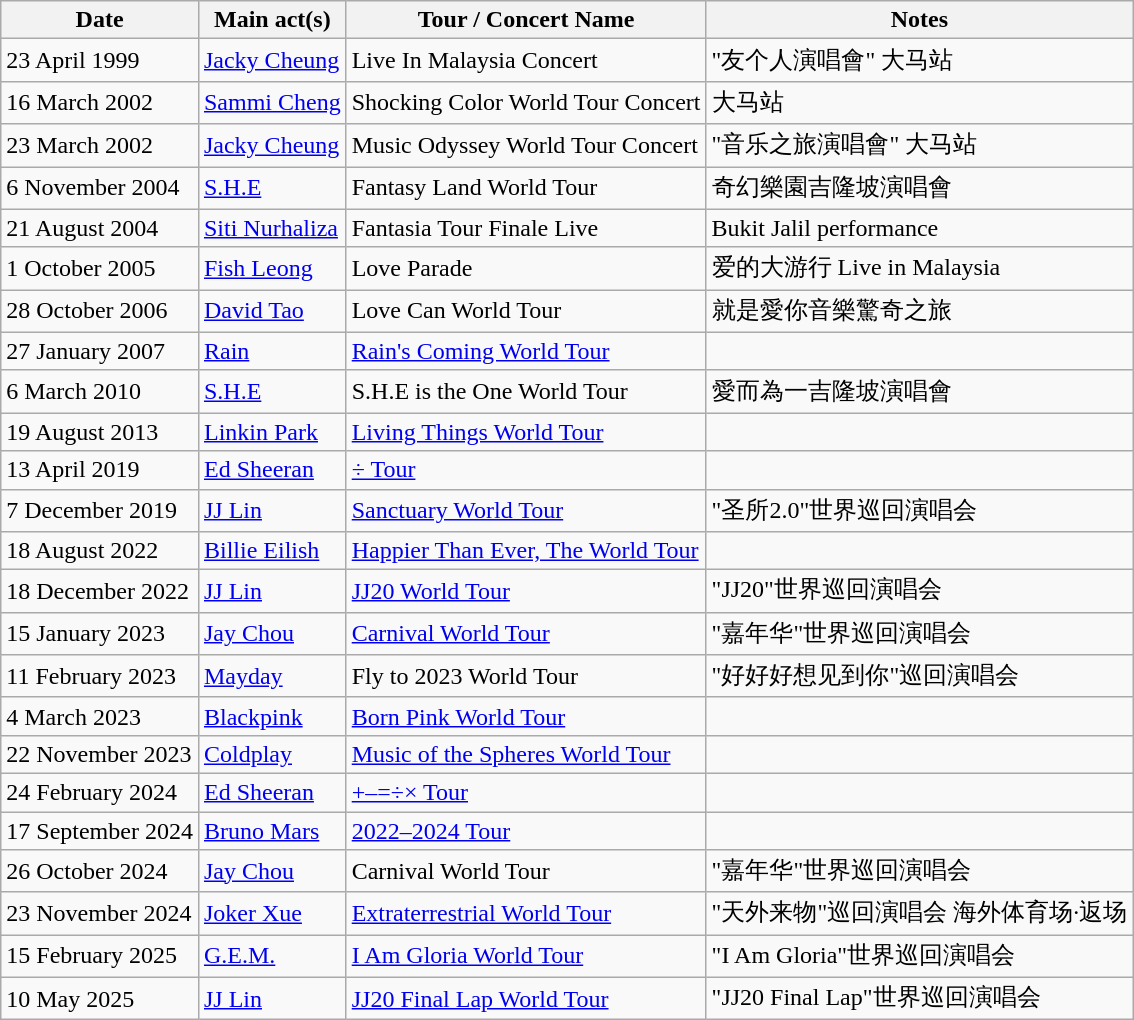<table class="wikitable">
<tr>
<th>Date</th>
<th>Main act(s)</th>
<th>Tour / Concert Name</th>
<th>Notes</th>
</tr>
<tr>
<td>23 April 1999</td>
<td><a href='#'>Jacky Cheung</a></td>
<td>Live In Malaysia Concert</td>
<td>"友个人演唱會" 大马站</td>
</tr>
<tr>
<td>16 March 2002</td>
<td><a href='#'>Sammi Cheng</a></td>
<td>Shocking Color World Tour Concert</td>
<td>大马站</td>
</tr>
<tr>
<td>23 March 2002</td>
<td><a href='#'>Jacky Cheung</a></td>
<td>Music Odyssey World Tour Concert</td>
<td>"音乐之旅演唱會" 大马站</td>
</tr>
<tr>
<td>6 November 2004</td>
<td><a href='#'>S.H.E</a></td>
<td>Fantasy Land World Tour</td>
<td>奇幻樂園吉隆坡演唱會</td>
</tr>
<tr>
<td>21 August 2004</td>
<td><a href='#'>Siti Nurhaliza</a></td>
<td>Fantasia Tour Finale Live</td>
<td>Bukit Jalil performance</td>
</tr>
<tr>
<td>1 October 2005</td>
<td><a href='#'>Fish Leong</a></td>
<td>Love Parade</td>
<td>爱的大游行 Live in Malaysia</td>
</tr>
<tr>
<td>28 October 2006</td>
<td><a href='#'>David Tao</a></td>
<td>Love Can World Tour</td>
<td>就是愛你音樂驚奇之旅</td>
</tr>
<tr>
<td>27 January 2007</td>
<td><a href='#'>Rain</a></td>
<td><a href='#'>Rain's Coming World Tour</a></td>
<td></td>
</tr>
<tr>
<td>6 March 2010</td>
<td><a href='#'>S.H.E</a></td>
<td>S.H.E is the One World Tour</td>
<td>愛而為一吉隆坡演唱會</td>
</tr>
<tr>
<td>19 August 2013</td>
<td><a href='#'>Linkin Park</a></td>
<td><a href='#'>Living Things World Tour</a></td>
<td></td>
</tr>
<tr>
<td>13 April 2019</td>
<td><a href='#'>Ed Sheeran</a></td>
<td><a href='#'>÷ Tour</a></td>
<td></td>
</tr>
<tr>
<td>7 December 2019</td>
<td><a href='#'>JJ Lin</a></td>
<td><a href='#'>Sanctuary World Tour</a></td>
<td>"圣所2.0"世界巡回演唱会</td>
</tr>
<tr>
<td>18 August 2022</td>
<td><a href='#'>Billie Eilish</a></td>
<td><a href='#'>Happier Than Ever, The World Tour</a></td>
<td></td>
</tr>
<tr>
<td>18 December 2022</td>
<td><a href='#'>JJ Lin</a></td>
<td><a href='#'>JJ20 World Tour</a></td>
<td>"JJ20"世界巡回演唱会</td>
</tr>
<tr>
<td>15 January 2023</td>
<td><a href='#'>Jay Chou</a></td>
<td><a href='#'>Carnival World Tour</a></td>
<td>"嘉年华"世界巡回演唱会</td>
</tr>
<tr>
<td>11 February 2023</td>
<td><a href='#'>Mayday</a></td>
<td>Fly to 2023 World Tour</td>
<td>"好好好想见到你"巡回演唱会</td>
</tr>
<tr>
<td>4 March 2023</td>
<td><a href='#'>Blackpink</a></td>
<td><a href='#'>Born Pink World Tour</a></td>
<td></td>
</tr>
<tr>
<td>22 November 2023</td>
<td><a href='#'>Coldplay</a></td>
<td><a href='#'>Music of the Spheres World Tour</a></td>
<td></td>
</tr>
<tr>
<td>24 February 2024</td>
<td><a href='#'>Ed Sheeran</a></td>
<td><a href='#'>+–=÷× Tour</a></td>
<td></td>
</tr>
<tr>
<td>17 September 2024</td>
<td><a href='#'>Bruno Mars</a></td>
<td><a href='#'>2022–2024 Tour</a></td>
<td></td>
</tr>
<tr>
<td>26 October 2024</td>
<td><a href='#'>Jay Chou</a></td>
<td>Carnival World Tour</td>
<td>"嘉年华"世界巡回演唱会</td>
</tr>
<tr>
<td>23 November 2024</td>
<td><a href='#'>Joker Xue</a></td>
<td><a href='#'>Extraterrestrial World Tour</a></td>
<td>"天外来物"巡回演唱会 海外体育场·返场</td>
</tr>
<tr>
<td>15 February 2025</td>
<td><a href='#'>G.E.M.</a></td>
<td><a href='#'>I Am Gloria World Tour</a></td>
<td>"I Am Gloria"世界巡回演唱会</td>
</tr>
<tr>
<td>10 May 2025</td>
<td><a href='#'>JJ Lin</a></td>
<td><a href='#'>JJ20 Final Lap World Tour</a></td>
<td>"JJ20 Final Lap"世界巡回演唱会</td>
</tr>
</table>
